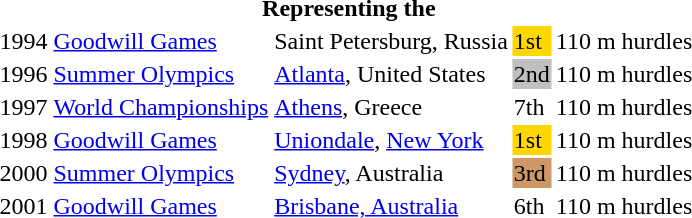<table>
<tr>
<th colspan="6">Representing the </th>
</tr>
<tr>
<td>1994</td>
<td><a href='#'>Goodwill Games</a></td>
<td>Saint Petersburg, Russia</td>
<td bgcolor="gold">1st</td>
<td>110 m hurdles</td>
<td></td>
</tr>
<tr>
<td>1996</td>
<td><a href='#'>Summer Olympics</a></td>
<td><a href='#'>Atlanta</a>, United States</td>
<td bgcolor="silver">2nd</td>
<td>110 m hurdles</td>
<td></td>
</tr>
<tr>
<td>1997</td>
<td><a href='#'>World Championships</a></td>
<td><a href='#'>Athens</a>, Greece</td>
<td>7th</td>
<td>110 m hurdles</td>
<td></td>
</tr>
<tr>
<td>1998</td>
<td><a href='#'>Goodwill Games</a></td>
<td><a href='#'>Uniondale</a>, <a href='#'>New York</a></td>
<td bgcolor="gold">1st</td>
<td>110 m hurdles</td>
<td></td>
</tr>
<tr>
<td>2000</td>
<td><a href='#'>Summer Olympics</a></td>
<td><a href='#'>Sydney</a>, Australia</td>
<td bgcolor="cc9966">3rd</td>
<td>110 m hurdles</td>
<td></td>
</tr>
<tr>
<td>2001</td>
<td><a href='#'>Goodwill Games</a></td>
<td><a href='#'>Brisbane, Australia</a></td>
<td>6th</td>
<td>110 m hurdles</td>
<td></td>
</tr>
</table>
